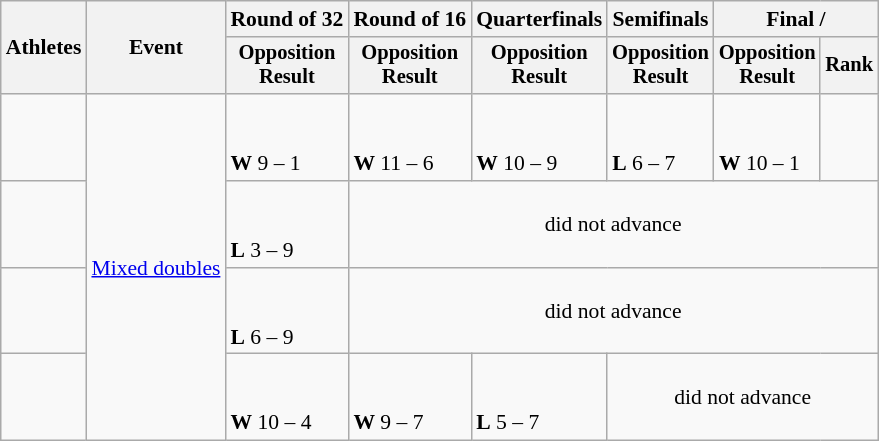<table class="wikitable" style="font-size:90%">
<tr>
<th rowspan=2>Athletes</th>
<th rowspan=2>Event</th>
<th>Round of 32</th>
<th>Round of 16</th>
<th>Quarterfinals</th>
<th>Semifinals</th>
<th colspan=2>Final / </th>
</tr>
<tr style="font-size:95%">
<th>Opposition<br>Result</th>
<th>Opposition<br>Result</th>
<th>Opposition<br>Result</th>
<th>Opposition<br>Result</th>
<th>Opposition<br>Result</th>
<th>Rank</th>
</tr>
<tr>
<td align=left><br></td>
<td align=left rowspan=4><a href='#'>Mixed doubles</a></td>
<td><br><br><strong>W</strong> 9 – 1</td>
<td><br><br><strong>W</strong> 11 – 6</td>
<td><br><br><strong>W</strong> 10 – 9</td>
<td><br><br><strong>L</strong> 6 – 7</td>
<td><br><br><strong>W</strong> 10 – 1</td>
<td align=center></td>
</tr>
<tr>
<td align=left><br></td>
<td><br><br><strong>L</strong> 3 – 9</td>
<td align=center colspan=5>did not advance</td>
</tr>
<tr>
<td align=left><br></td>
<td><br><br><strong>L</strong> 6 – 9</td>
<td align=center colspan=5>did not advance</td>
</tr>
<tr>
<td align=left><br></td>
<td><br><br><strong>W</strong> 10 – 4</td>
<td><br><br><strong>W</strong> 9 – 7</td>
<td><br><br><strong>L</strong> 5 – 7</td>
<td align=center colspan=3>did not advance</td>
</tr>
</table>
